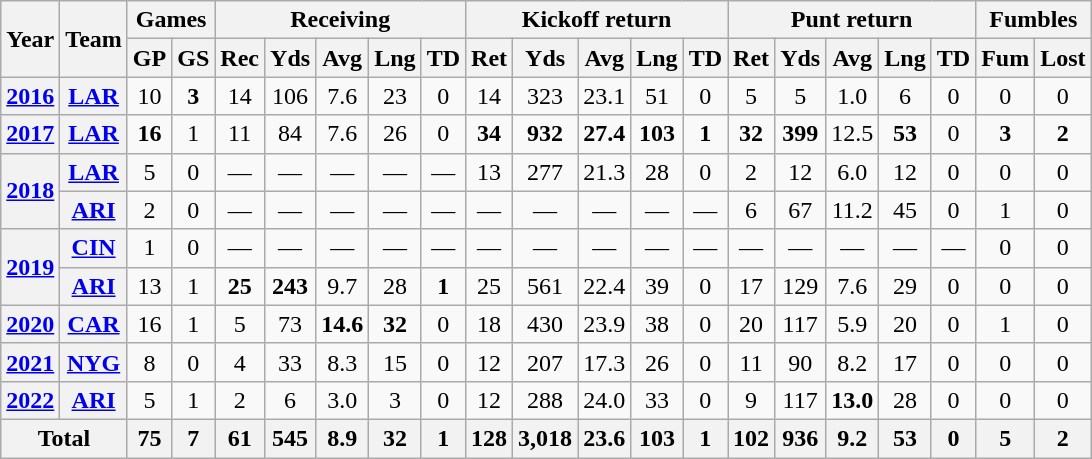<table class="wikitable" style="text-align:center;">
<tr>
<th rowspan="2">Year</th>
<th rowspan="2">Team</th>
<th colspan="2">Games</th>
<th colspan="5">Receiving</th>
<th colspan="5">Kickoff return</th>
<th colspan="5">Punt return</th>
<th colspan="2">Fumbles</th>
</tr>
<tr>
<th>GP</th>
<th>GS</th>
<th>Rec</th>
<th>Yds</th>
<th>Avg</th>
<th>Lng</th>
<th>TD</th>
<th>Ret</th>
<th>Yds</th>
<th>Avg</th>
<th>Lng</th>
<th>TD</th>
<th>Ret</th>
<th>Yds</th>
<th>Avg</th>
<th>Lng</th>
<th>TD</th>
<th>Fum</th>
<th>Lost</th>
</tr>
<tr>
<th><a href='#'>2016</a></th>
<th><a href='#'>LAR</a></th>
<td>10</td>
<td><strong>3</strong></td>
<td>14</td>
<td>106</td>
<td>7.6</td>
<td>23</td>
<td>0</td>
<td>14</td>
<td>323</td>
<td>23.1</td>
<td>51</td>
<td>0</td>
<td>5</td>
<td>5</td>
<td>1.0</td>
<td>6</td>
<td>0</td>
<td>0</td>
<td>0</td>
</tr>
<tr>
<th><a href='#'>2017</a></th>
<th><a href='#'>LAR</a></th>
<td><strong>16</strong></td>
<td>1</td>
<td>11</td>
<td>84</td>
<td>7.6</td>
<td>26</td>
<td>0</td>
<td><strong>34</strong></td>
<td><strong>932</strong></td>
<td><strong>27.4</strong></td>
<td><strong>103</strong></td>
<td><strong>1</strong></td>
<td><strong>32</strong></td>
<td><strong>399</strong></td>
<td>12.5</td>
<td><strong>53</strong></td>
<td>0</td>
<td><strong>3</strong></td>
<td><strong>2</strong></td>
</tr>
<tr>
<th rowspan="2"><a href='#'>2018</a></th>
<th><a href='#'>LAR</a></th>
<td>5</td>
<td>0</td>
<td>—</td>
<td>—</td>
<td>—</td>
<td>—</td>
<td>—</td>
<td>13</td>
<td>277</td>
<td>21.3</td>
<td>28</td>
<td>0</td>
<td>2</td>
<td>12</td>
<td>6.0</td>
<td>12</td>
<td>0</td>
<td>0</td>
<td>0</td>
</tr>
<tr>
<th><a href='#'>ARI</a></th>
<td>2</td>
<td>0</td>
<td>—</td>
<td>—</td>
<td>—</td>
<td>—</td>
<td>—</td>
<td>—</td>
<td>—</td>
<td>—</td>
<td>—</td>
<td>—</td>
<td>6</td>
<td>67</td>
<td>11.2</td>
<td>45</td>
<td>0</td>
<td>1</td>
<td>0</td>
</tr>
<tr>
<th rowspan="2"><a href='#'>2019</a></th>
<th><a href='#'>CIN</a></th>
<td>1</td>
<td>0</td>
<td>—</td>
<td>—</td>
<td>—</td>
<td>—</td>
<td>—</td>
<td>—</td>
<td>—</td>
<td>—</td>
<td>—</td>
<td>—</td>
<td>—</td>
<td>—</td>
<td>—</td>
<td>—</td>
<td>—</td>
<td>0</td>
<td>0</td>
</tr>
<tr>
<th><a href='#'>ARI</a></th>
<td>13</td>
<td>1</td>
<td><strong>25</strong></td>
<td><strong>243</strong></td>
<td>9.7</td>
<td>28</td>
<td><strong>1</strong></td>
<td>25</td>
<td>561</td>
<td>22.4</td>
<td>39</td>
<td>0</td>
<td>17</td>
<td>129</td>
<td>7.6</td>
<td>29</td>
<td>0</td>
<td>0</td>
<td>0</td>
</tr>
<tr>
<th><a href='#'>2020</a></th>
<th><a href='#'>CAR</a></th>
<td>16</td>
<td>1</td>
<td>5</td>
<td>73</td>
<td><strong>14.6</strong></td>
<td><strong>32</strong></td>
<td>0</td>
<td>18</td>
<td>430</td>
<td>23.9</td>
<td>38</td>
<td>0</td>
<td>20</td>
<td>117</td>
<td>5.9</td>
<td>20</td>
<td>0</td>
<td>1</td>
<td>0</td>
</tr>
<tr>
<th><a href='#'>2021</a></th>
<th><a href='#'>NYG</a></th>
<td>8</td>
<td>0</td>
<td>4</td>
<td>33</td>
<td>8.3</td>
<td>15</td>
<td>0</td>
<td>12</td>
<td>207</td>
<td>17.3</td>
<td>26</td>
<td>0</td>
<td>11</td>
<td>90</td>
<td>8.2</td>
<td>17</td>
<td>0</td>
<td>0</td>
<td>0</td>
</tr>
<tr>
<th><a href='#'>2022</a></th>
<th><a href='#'>ARI</a></th>
<td>5</td>
<td>1</td>
<td>2</td>
<td>6</td>
<td>3.0</td>
<td>3</td>
<td>0</td>
<td>12</td>
<td>288</td>
<td>24.0</td>
<td>33</td>
<td>0</td>
<td>9</td>
<td>117</td>
<td><strong>13.0</strong></td>
<td>28</td>
<td>0</td>
<td>0</td>
<td>0</td>
</tr>
<tr>
<th colspan="2">Total</th>
<th>75</th>
<th>7</th>
<th>61</th>
<th>545</th>
<th>8.9</th>
<th>32</th>
<th>1</th>
<th>128</th>
<th>3,018</th>
<th>23.6</th>
<th>103</th>
<th>1</th>
<th>102</th>
<th>936</th>
<th>9.2</th>
<th>53</th>
<th>0</th>
<th>5</th>
<th>2</th>
</tr>
</table>
